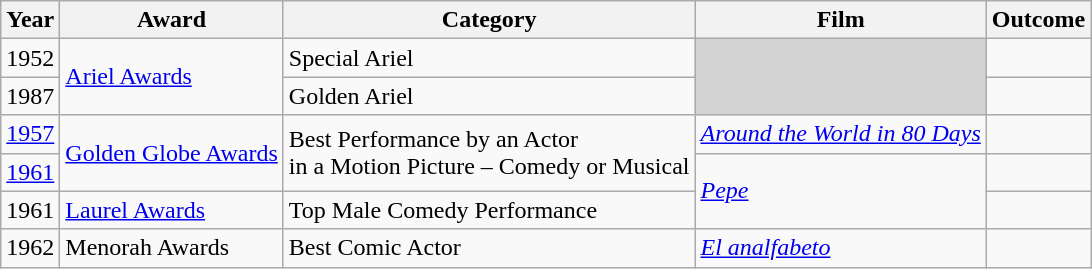<table class="wikitable">
<tr>
<th>Year</th>
<th>Award</th>
<th>Category</th>
<th>Film</th>
<th>Outcome</th>
</tr>
<tr>
<td>1952</td>
<td rowspan="2"><a href='#'>Ariel Awards</a></td>
<td>Special Ariel</td>
<td style="background:lightgrey;" rowspan="2"></td>
<td></td>
</tr>
<tr>
<td>1987</td>
<td>Golden Ariel</td>
<td></td>
</tr>
<tr>
<td><a href='#'>1957</a></td>
<td rowspan="2"><a href='#'>Golden Globe Awards</a></td>
<td rowspan="2">Best Performance by an Actor<br>in a Motion Picture – Comedy or Musical</td>
<td><em><a href='#'>Around the World in 80 Days</a></em></td>
<td></td>
</tr>
<tr>
<td><a href='#'>1961</a></td>
<td rowspan=2><em><a href='#'>Pepe</a></em></td>
<td></td>
</tr>
<tr>
<td>1961</td>
<td><a href='#'>Laurel Awards</a></td>
<td>Top Male Comedy Performance</td>
<td></td>
</tr>
<tr>
<td>1962</td>
<td>Menorah Awards</td>
<td>Best Comic Actor</td>
<td><em><a href='#'>El analfabeto</a></em></td>
<td></td>
</tr>
</table>
